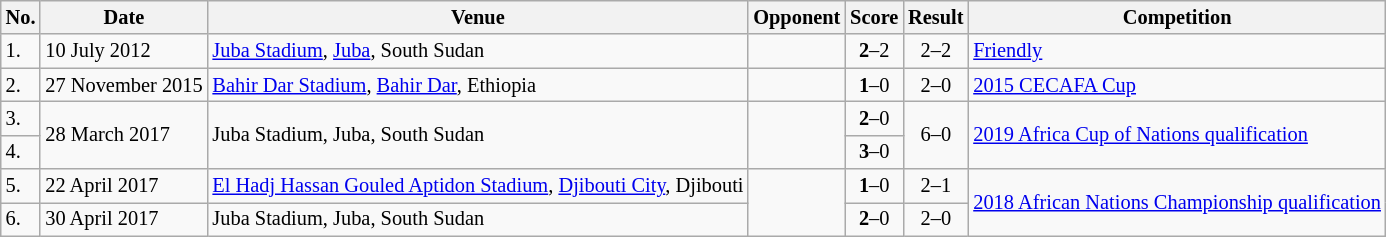<table class="wikitable" style="font-size:85%;">
<tr>
<th>No.</th>
<th>Date</th>
<th>Venue</th>
<th>Opponent</th>
<th>Score</th>
<th>Result</th>
<th>Competition</th>
</tr>
<tr>
<td>1.</td>
<td>10 July 2012</td>
<td><a href='#'>Juba Stadium</a>, <a href='#'>Juba</a>, South Sudan</td>
<td></td>
<td align=center><strong>2</strong>–2</td>
<td align=center>2–2</td>
<td><a href='#'>Friendly</a></td>
</tr>
<tr>
<td>2.</td>
<td>27 November 2015</td>
<td><a href='#'>Bahir Dar Stadium</a>, <a href='#'>Bahir Dar</a>, Ethiopia</td>
<td></td>
<td align=center><strong>1</strong>–0</td>
<td align=center>2–0</td>
<td><a href='#'>2015 CECAFA Cup</a></td>
</tr>
<tr>
<td>3.</td>
<td rowspan="2">28 March 2017</td>
<td rowspan="2">Juba Stadium, Juba, South Sudan</td>
<td rowspan="2"></td>
<td align=center><strong>2</strong>–0</td>
<td rowspan="2" style="text-align:center">6–0</td>
<td rowspan="2"><a href='#'>2019 Africa Cup of Nations qualification</a></td>
</tr>
<tr>
<td>4.</td>
<td align=center><strong>3</strong>–0</td>
</tr>
<tr>
<td>5.</td>
<td>22 April 2017</td>
<td><a href='#'>El Hadj Hassan Gouled Aptidon Stadium</a>, <a href='#'>Djibouti City</a>, Djibouti</td>
<td rowspan="2"></td>
<td align=center><strong>1</strong>–0</td>
<td align=center>2–1</td>
<td rowspan="2"><a href='#'>2018 African Nations Championship qualification</a></td>
</tr>
<tr>
<td>6.</td>
<td>30 April 2017</td>
<td>Juba Stadium, Juba, South Sudan</td>
<td align=center><strong>2</strong>–0</td>
<td align=center>2–0</td>
</tr>
</table>
